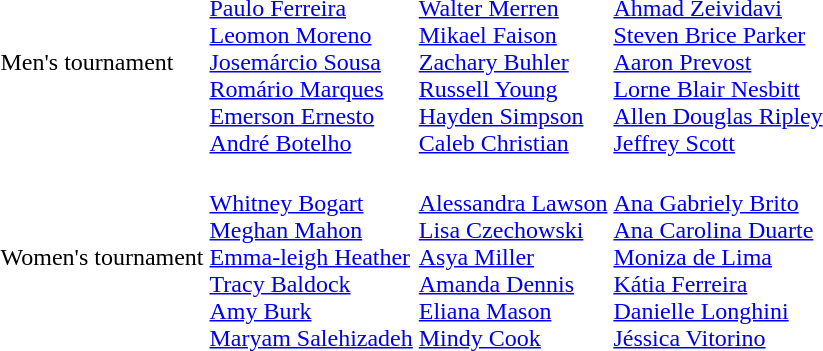<table>
<tr>
<td>Men's tournament<br></td>
<td><br><a href='#'>Paulo Ferreira</a><br><a href='#'>Leomon Moreno</a><br><a href='#'>Josemárcio Sousa</a><br><a href='#'>Romário Marques</a><br><a href='#'>Emerson Ernesto</a><br><a href='#'>André Botelho</a></td>
<td><br><a href='#'>Walter Merren</a><br><a href='#'>Mikael Faison</a><br><a href='#'>Zachary Buhler</a><br><a href='#'>Russell Young</a><br><a href='#'>Hayden Simpson</a><br><a href='#'>Caleb Christian</a></td>
<td><br><a href='#'>Ahmad Zeividavi</a><br><a href='#'>Steven Brice Parker</a><br><a href='#'>Aaron Prevost</a><br><a href='#'>Lorne Blair Nesbitt</a><br><a href='#'>Allen Douglas Ripley</a><br><a href='#'>Jeffrey Scott</a></td>
</tr>
<tr>
<td nowrap>Women's tournament<br></td>
<td><br><a href='#'>Whitney Bogart</a><br><a href='#'>Meghan Mahon</a><br><a href='#'>Emma-leigh Heather</a><br><a href='#'>Tracy Baldock</a><br><a href='#'>Amy Burk</a><br><a href='#'>Maryam Salehizadeh</a></td>
<td><br><a href='#'>Alessandra Lawson</a><br><a href='#'>Lisa Czechowski</a><br><a href='#'>Asya Miller</a><br><a href='#'>Amanda Dennis</a><br><a href='#'>Eliana Mason</a><br><a href='#'>Mindy Cook</a></td>
<td><br><a href='#'>Ana Gabriely Brito</a><br><a href='#'>Ana Carolina Duarte</a><br><a href='#'>Moniza de Lima</a><br><a href='#'>Kátia Ferreira</a><br><a href='#'>Danielle Longhini</a><br><a href='#'>Jéssica Vitorino</a></td>
</tr>
</table>
